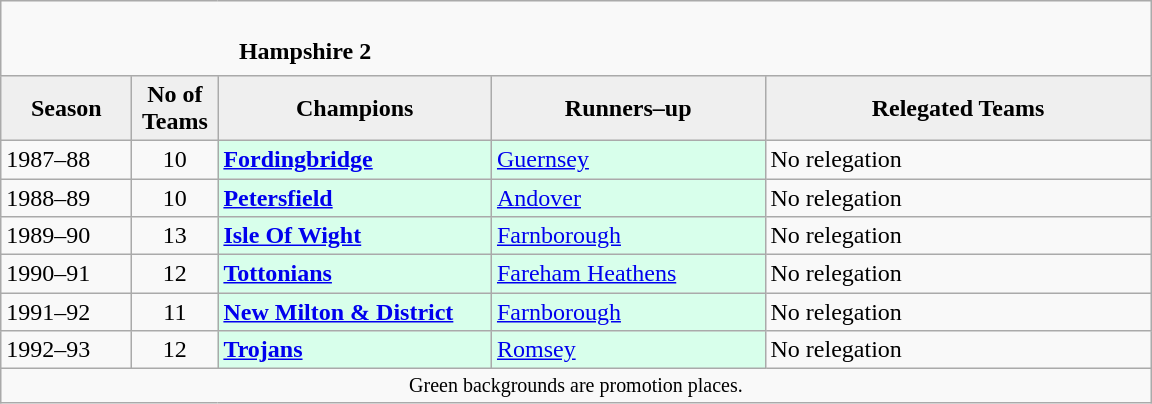<table class="wikitable" style="text-align: left;">
<tr>
<td colspan="11" cellpadding="0" cellspacing="0"><br><table border="0" style="width:100%;" cellpadding="0" cellspacing="0">
<tr>
<td style="width:20%; border:0;"></td>
<td style="border:0;"><strong>Hampshire 2</strong></td>
<td style="width:20%; border:0;"></td>
</tr>
</table>
</td>
</tr>
<tr>
<th style="background:#efefef; width:80px;">Season</th>
<th style="background:#efefef; width:50px;">No of Teams</th>
<th style="background:#efefef; width:175px;">Champions</th>
<th style="background:#efefef; width:175px;">Runners–up</th>
<th style="background:#efefef; width:250px;">Relegated Teams</th>
</tr>
<tr align=left>
<td>1987–88</td>
<td style="text-align: center;">10</td>
<td style="background:#d8ffeb;"><strong><a href='#'>Fordingbridge</a></strong></td>
<td style="background:#d8ffeb;"><a href='#'>Guernsey</a></td>
<td>No relegation</td>
</tr>
<tr>
<td>1988–89</td>
<td style="text-align: center;">10</td>
<td style="background:#d8ffeb;"><strong><a href='#'>Petersfield</a></strong></td>
<td style="background:#d8ffeb;"><a href='#'>Andover</a></td>
<td>No relegation</td>
</tr>
<tr>
<td>1989–90</td>
<td style="text-align: center;">13</td>
<td style="background:#d8ffeb;"><strong><a href='#'>Isle Of Wight</a></strong></td>
<td style="background:#d8ffeb;"><a href='#'>Farnborough</a></td>
<td>No relegation</td>
</tr>
<tr>
<td>1990–91</td>
<td style="text-align: center;">12</td>
<td style="background:#d8ffeb;"><strong><a href='#'>Tottonians</a></strong></td>
<td style="background:#d8ffeb;"><a href='#'>Fareham Heathens</a></td>
<td>No relegation</td>
</tr>
<tr>
<td>1991–92</td>
<td style="text-align: center;">11</td>
<td style="background:#d8ffeb;"><strong><a href='#'>New Milton & District</a></strong></td>
<td style="background:#d8ffeb;"><a href='#'>Farnborough</a></td>
<td>No relegation</td>
</tr>
<tr>
<td>1992–93</td>
<td style="text-align: center;">12</td>
<td style="background:#d8ffeb;"><strong><a href='#'>Trojans</a></strong></td>
<td style="background:#d8ffeb;"><a href='#'>Romsey</a></td>
<td>No relegation</td>
</tr>
<tr>
<td colspan="15"  style="border:0; font-size:smaller; text-align:center;">Green backgrounds are promotion places.</td>
</tr>
</table>
